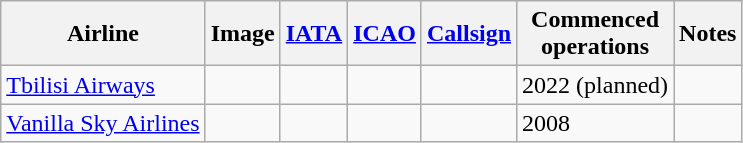<table class="wikitable sortable">
<tr valign="middle">
<th>Airline</th>
<th>Image</th>
<th><a href='#'>IATA</a></th>
<th><a href='#'>ICAO</a></th>
<th><a href='#'>Callsign</a></th>
<th>Commenced<br>operations</th>
<th>Notes</th>
</tr>
<tr>
<td><a href='#'>Tbilisi Airways</a></td>
<td></td>
<td></td>
<td></td>
<td></td>
<td>2022 (planned)</td>
<td></td>
</tr>
<tr>
<td><a href='#'>Vanilla Sky Airlines</a></td>
<td></td>
<td></td>
<td></td>
<td></td>
<td>2008</td>
<td></td>
</tr>
</table>
